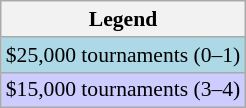<table class="wikitable" style="font-size:90%;">
<tr>
<th>Legend</th>
</tr>
<tr bgcolor=lightblue>
<td>$25,000 tournaments (0–1)</td>
</tr>
<tr style="background:#ccf;">
<td>$15,000 tournaments (3–4)</td>
</tr>
</table>
